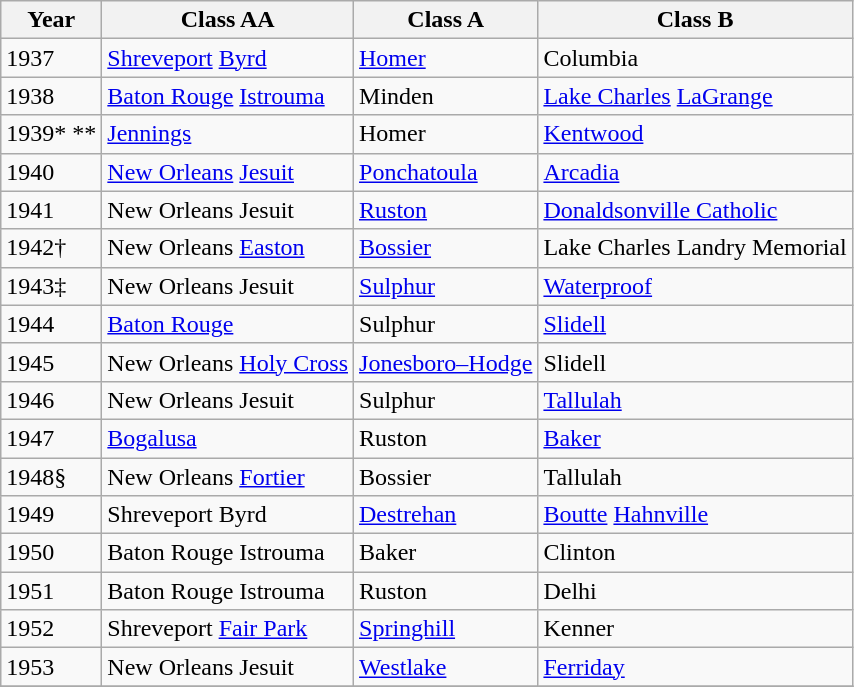<table class="wikitable sortable">
<tr>
<th>Year</th>
<th>Class AA</th>
<th>Class A</th>
<th>Class B</th>
</tr>
<tr>
<td>1937</td>
<td><a href='#'>Shreveport</a> <a href='#'>Byrd</a></td>
<td><a href='#'>Homer</a></td>
<td>Columbia</td>
</tr>
<tr>
<td>1938</td>
<td><a href='#'>Baton Rouge</a> <a href='#'>Istrouma</a></td>
<td>Minden</td>
<td><a href='#'>Lake Charles</a> <a href='#'>LaGrange</a></td>
</tr>
<tr>
<td>1939* **</td>
<td><a href='#'>Jennings</a></td>
<td>Homer</td>
<td><a href='#'>Kentwood</a></td>
</tr>
<tr>
<td>1940</td>
<td><a href='#'>New Orleans</a> <a href='#'>Jesuit</a></td>
<td><a href='#'>Ponchatoula</a></td>
<td><a href='#'>Arcadia</a></td>
</tr>
<tr>
<td>1941</td>
<td>New Orleans Jesuit</td>
<td><a href='#'>Ruston</a></td>
<td><a href='#'>Donaldsonville Catholic</a></td>
</tr>
<tr>
<td>1942†</td>
<td>New Orleans <a href='#'>Easton</a></td>
<td><a href='#'>Bossier</a></td>
<td>Lake Charles Landry Memorial</td>
</tr>
<tr>
<td>1943‡</td>
<td>New Orleans Jesuit</td>
<td><a href='#'>Sulphur</a></td>
<td><a href='#'>Waterproof</a></td>
</tr>
<tr>
<td>1944</td>
<td><a href='#'>Baton Rouge</a></td>
<td>Sulphur</td>
<td><a href='#'>Slidell</a></td>
</tr>
<tr>
<td>1945</td>
<td>New Orleans <a href='#'>Holy Cross</a></td>
<td><a href='#'>Jonesboro–Hodge</a></td>
<td>Slidell</td>
</tr>
<tr>
<td>1946</td>
<td>New Orleans Jesuit</td>
<td>Sulphur</td>
<td><a href='#'>Tallulah</a></td>
</tr>
<tr>
<td>1947</td>
<td><a href='#'>Bogalusa</a></td>
<td>Ruston</td>
<td><a href='#'>Baker</a></td>
</tr>
<tr>
<td>1948§</td>
<td>New Orleans <a href='#'>Fortier</a></td>
<td>Bossier</td>
<td>Tallulah</td>
</tr>
<tr>
<td>1949</td>
<td>Shreveport Byrd</td>
<td><a href='#'>Destrehan</a></td>
<td><a href='#'>Boutte</a> <a href='#'>Hahnville</a></td>
</tr>
<tr>
<td>1950</td>
<td>Baton Rouge Istrouma</td>
<td>Baker</td>
<td>Clinton</td>
</tr>
<tr>
<td>1951</td>
<td>Baton Rouge Istrouma</td>
<td>Ruston</td>
<td>Delhi</td>
</tr>
<tr>
<td>1952</td>
<td>Shreveport <a href='#'>Fair Park</a></td>
<td><a href='#'>Springhill</a></td>
<td>Kenner</td>
</tr>
<tr>
<td>1953</td>
<td>New Orleans Jesuit</td>
<td><a href='#'>Westlake</a></td>
<td><a href='#'>Ferriday</a></td>
</tr>
<tr>
</tr>
</table>
